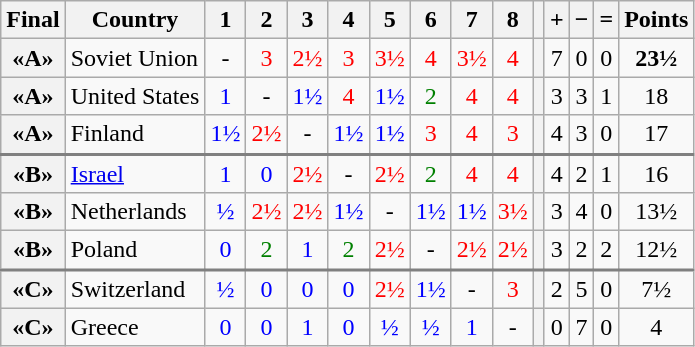<table class="wikitable" style="text-align:center">
<tr>
<th>Final</th>
<th>Country</th>
<th>1</th>
<th>2</th>
<th>3</th>
<th>4</th>
<th>5</th>
<th>6</th>
<th>7</th>
<th>8</th>
<th></th>
<th>+</th>
<th>−</th>
<th>=</th>
<th>Points</th>
</tr>
<tr>
<th>«A»</th>
<td style="text-align: left">Soviet Union</td>
<td>-</td>
<td style="color: red;">3</td>
<td style="color: red;">2½</td>
<td style="color: red;">3</td>
<td style="color: red;">3½</td>
<td style="color: red;">4</td>
<td style="color: red;">3½</td>
<td style="color: red;">4</td>
<th></th>
<td>7</td>
<td>0</td>
<td>0</td>
<td><strong>23½</strong></td>
</tr>
<tr>
<th>«A»</th>
<td style="text-align: left">United States</td>
<td style="color: blue;">1</td>
<td>-</td>
<td style="color: blue;">1½</td>
<td style="color: red;">4</td>
<td style="color: blue;">1½</td>
<td style="color: green">2</td>
<td style="color: red;">4</td>
<td style="color: red;">4</td>
<th></th>
<td>3</td>
<td>3</td>
<td>1</td>
<td>18</td>
</tr>
<tr>
<th>«A»</th>
<td style="text-align: left">Finland</td>
<td style="color: blue;">1½</td>
<td style="color: red;">2½</td>
<td>-</td>
<td style="color: blue;">1½</td>
<td style="color: blue;">1½</td>
<td style="color: red;">3</td>
<td style="color: red;">4</td>
<td style="color: red;">3</td>
<th></th>
<td>4</td>
<td>3</td>
<td>0</td>
<td>17</td>
</tr>
<tr style="border-top:2px solid grey;">
<th>«B»</th>
<td style="text-align: left"><a href='#'>Israel</a></td>
<td style="color: blue;">1</td>
<td style="color: blue;">0</td>
<td style="color: red;">2½</td>
<td>-</td>
<td style="color: red;">2½</td>
<td style="color: green">2</td>
<td style="color: red;">4</td>
<td style="color: red;">4</td>
<th></th>
<td>4</td>
<td>2</td>
<td>1</td>
<td>16</td>
</tr>
<tr>
<th>«B»</th>
<td style="text-align: left">Netherlands</td>
<td style="color: blue;">½</td>
<td style="color: red;">2½</td>
<td style="color: red;">2½</td>
<td style="color: blue;">1½</td>
<td>-</td>
<td style="color: blue;">1½</td>
<td style="color: blue;">1½</td>
<td style="color: red;">3½</td>
<th></th>
<td>3</td>
<td>4</td>
<td>0</td>
<td>13½</td>
</tr>
<tr>
<th>«B»</th>
<td style="text-align: left">Poland</td>
<td style="color: blue;">0</td>
<td style="color: green">2</td>
<td style="color: blue;">1</td>
<td style="color: green">2</td>
<td style="color: red;">2½</td>
<td>-</td>
<td style="color: red;">2½</td>
<td style="color: red;">2½</td>
<th></th>
<td>3</td>
<td>2</td>
<td>2</td>
<td>12½</td>
</tr>
<tr style="border-top:2px solid grey;">
<th>«C»</th>
<td style="text-align: left">Switzerland</td>
<td style="color: blue;">½</td>
<td style="color: blue;">0</td>
<td style="color: blue;">0</td>
<td style="color: blue;">0</td>
<td style="color: red;">2½</td>
<td style="color: blue;">1½</td>
<td>-</td>
<td style="color: red;">3</td>
<th></th>
<td>2</td>
<td>5</td>
<td>0</td>
<td>7½</td>
</tr>
<tr>
<th>«C»</th>
<td style="text-align: left">Greece</td>
<td style="color: blue;">0</td>
<td style="color: blue;">0</td>
<td style="color: blue;">1</td>
<td style="color: blue;">0</td>
<td style="color: blue;">½</td>
<td style="color: blue;">½</td>
<td style="color: blue;">1</td>
<td>-</td>
<th></th>
<td>0</td>
<td>7</td>
<td>0</td>
<td>4</td>
</tr>
</table>
